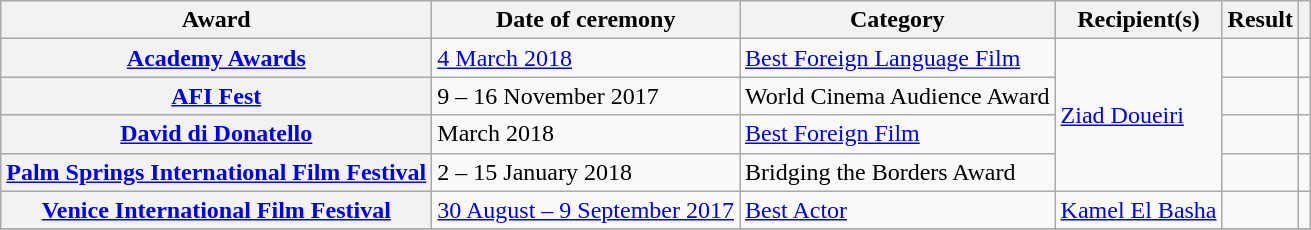<table class="wikitable plainrowheaders sortable">
<tr>
<th scope="col">Award</th>
<th scope="col">Date of ceremony</th>
<th scope="col">Category</th>
<th scope="col">Recipient(s)</th>
<th scope="col">Result</th>
<th scope="col" class="unsortable"></th>
</tr>
<tr>
<th scope="row"><a href='#'>Academy Awards</a></th>
<td><a href='#'>4 March 2018</a></td>
<td><a href='#'>Best Foreign Language Film</a></td>
<td rowspan="4"><a href='#'>Ziad Doueiri</a></td>
<td></td>
<td></td>
</tr>
<tr>
<th scope="row"><a href='#'>AFI Fest</a></th>
<td>9 – 16 November 2017</td>
<td>World Cinema Audience Award</td>
<td></td>
<td></td>
</tr>
<tr>
<th scope="row"><a href='#'>David di Donatello</a></th>
<td>March 2018</td>
<td><a href='#'>Best Foreign Film</a></td>
<td></td>
<td></td>
</tr>
<tr>
<th scope="row"><a href='#'>Palm Springs International Film Festival</a></th>
<td>2 – 15 January 2018</td>
<td>Bridging the Borders Award</td>
<td></td>
<td></td>
</tr>
<tr>
<th scope="row"><a href='#'>Venice International Film Festival</a></th>
<td><a href='#'>30 August – 9 September 2017</a></td>
<td><a href='#'>Best Actor</a></td>
<td><a href='#'>Kamel El Basha</a></td>
<td></td>
<td></td>
</tr>
<tr>
</tr>
</table>
